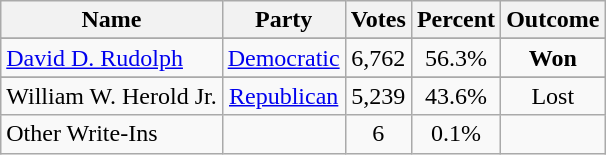<table class=wikitable style="text-align:center">
<tr>
<th>Name</th>
<th>Party</th>
<th>Votes</th>
<th>Percent</th>
<th>Outcome</th>
</tr>
<tr>
</tr>
<tr>
<td align=left><a href='#'>David D. Rudolph</a></td>
<td><a href='#'>Democratic</a></td>
<td>6,762</td>
<td>56.3%</td>
<td><strong>Won</strong></td>
</tr>
<tr>
</tr>
<tr>
<td align=left>William W. Herold Jr.</td>
<td><a href='#'>Republican</a></td>
<td>5,239</td>
<td>43.6%</td>
<td>Lost</td>
</tr>
<tr>
<td align=left>Other Write-Ins</td>
<td></td>
<td>6</td>
<td>0.1%</td>
<td></td>
</tr>
</table>
